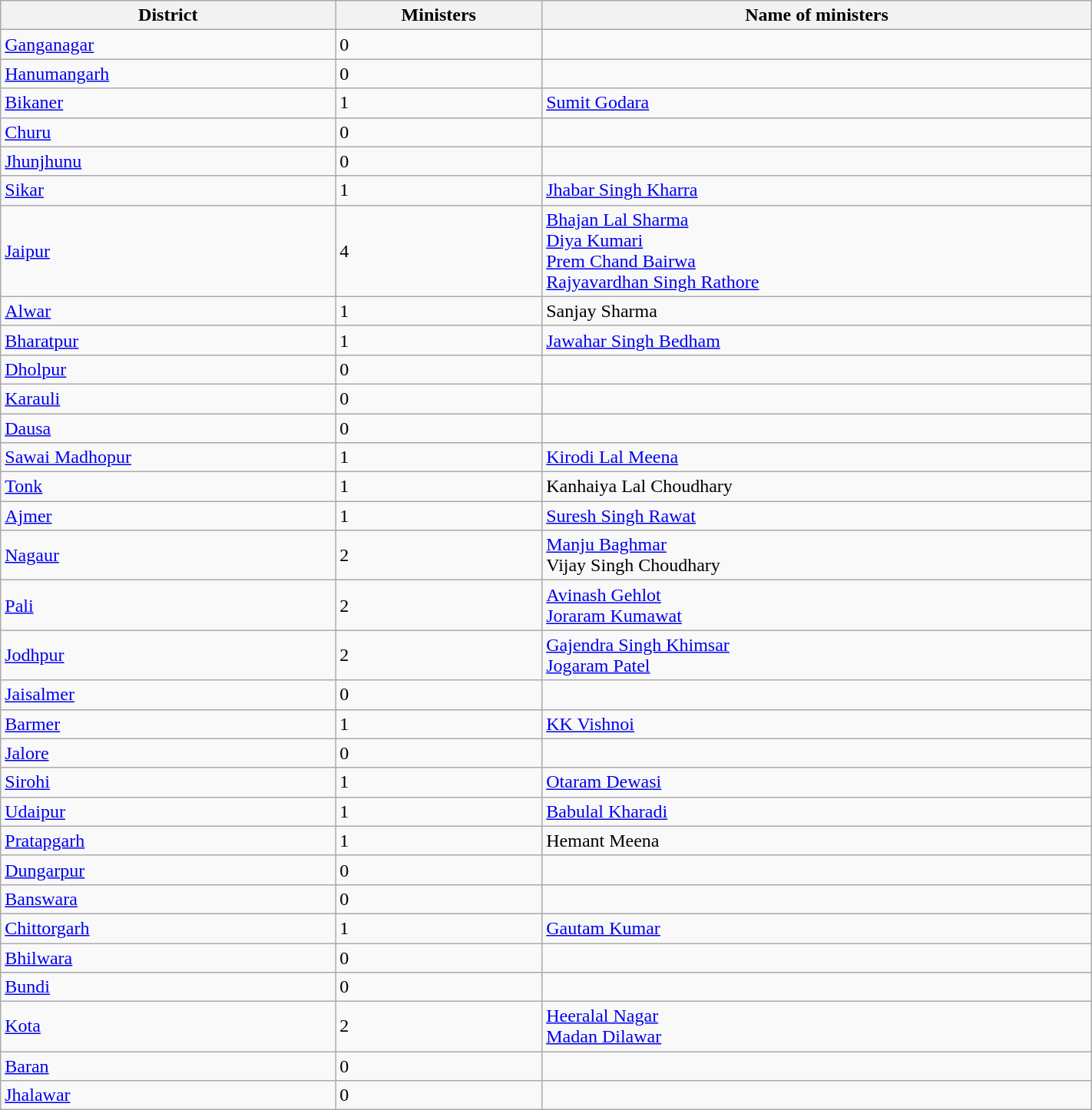<table class="wikitable sortable" style="text-align:left" border="1" width="75%">
<tr>
<th>District</th>
<th>Ministers</th>
<th>Name of ministers</th>
</tr>
<tr>
<td><a href='#'>Ganganagar</a></td>
<td>0</td>
<td></td>
</tr>
<tr>
<td><a href='#'>Hanumangarh</a></td>
<td>0</td>
<td></td>
</tr>
<tr>
<td><a href='#'>Bikaner</a></td>
<td>1</td>
<td><a href='#'>Sumit Godara</a></td>
</tr>
<tr>
<td><a href='#'>Churu</a></td>
<td>0</td>
<td></td>
</tr>
<tr>
<td><a href='#'>Jhunjhunu</a></td>
<td>0</td>
<td></td>
</tr>
<tr>
<td><a href='#'>Sikar</a></td>
<td>1</td>
<td><a href='#'>Jhabar Singh Kharra</a></td>
</tr>
<tr>
<td><a href='#'>Jaipur</a></td>
<td>4</td>
<td><a href='#'>Bhajan Lal Sharma</a><br><a href='#'>Diya Kumari</a><br><a href='#'>Prem Chand Bairwa</a><br><a href='#'>Rajyavardhan Singh Rathore</a></td>
</tr>
<tr>
<td><a href='#'>Alwar</a></td>
<td>1</td>
<td>Sanjay Sharma</td>
</tr>
<tr>
<td><a href='#'>Bharatpur</a></td>
<td>1</td>
<td><a href='#'>Jawahar Singh Bedham</a></td>
</tr>
<tr>
<td><a href='#'>Dholpur</a></td>
<td>0</td>
<td></td>
</tr>
<tr>
<td><a href='#'>Karauli</a></td>
<td>0</td>
<td></td>
</tr>
<tr>
<td><a href='#'>Dausa</a></td>
<td>0</td>
<td></td>
</tr>
<tr>
<td><a href='#'>Sawai Madhopur</a></td>
<td>1</td>
<td><a href='#'>Kirodi Lal Meena</a></td>
</tr>
<tr>
<td><a href='#'>Tonk</a></td>
<td>1</td>
<td>Kanhaiya Lal Choudhary</td>
</tr>
<tr>
<td><a href='#'>Ajmer</a></td>
<td>1</td>
<td><a href='#'>Suresh Singh Rawat</a></td>
</tr>
<tr>
<td><a href='#'>Nagaur</a></td>
<td>2</td>
<td><a href='#'>Manju Baghmar</a><br>Vijay Singh Choudhary</td>
</tr>
<tr>
<td><a href='#'>Pali</a></td>
<td>2</td>
<td><a href='#'>Avinash Gehlot</a><br><a href='#'>Joraram Kumawat</a></td>
</tr>
<tr>
<td><a href='#'>Jodhpur</a></td>
<td>2</td>
<td><a href='#'>Gajendra Singh Khimsar</a><br><a href='#'>Jogaram Patel</a></td>
</tr>
<tr>
<td><a href='#'>Jaisalmer</a></td>
<td>0</td>
<td></td>
</tr>
<tr>
<td><a href='#'>Barmer</a></td>
<td>1</td>
<td><a href='#'>KK Vishnoi</a></td>
</tr>
<tr>
<td><a href='#'>Jalore</a></td>
<td>0</td>
<td></td>
</tr>
<tr>
<td><a href='#'>Sirohi</a></td>
<td>1</td>
<td><a href='#'>Otaram Dewasi</a></td>
</tr>
<tr>
<td><a href='#'>Udaipur</a></td>
<td>1</td>
<td><a href='#'>Babulal Kharadi</a></td>
</tr>
<tr>
<td><a href='#'>Pratapgarh</a></td>
<td>1</td>
<td>Hemant Meena</td>
</tr>
<tr>
<td><a href='#'>Dungarpur</a></td>
<td>0</td>
<td></td>
</tr>
<tr>
<td><a href='#'>Banswara</a></td>
<td>0</td>
<td></td>
</tr>
<tr>
<td><a href='#'>Chittorgarh</a></td>
<td>1</td>
<td><a href='#'>Gautam Kumar</a></td>
</tr>
<tr>
<td><a href='#'>Bhilwara</a></td>
<td>0</td>
<td></td>
</tr>
<tr>
<td><a href='#'>Bundi</a></td>
<td>0</td>
<td></td>
</tr>
<tr>
<td><a href='#'>Kota</a></td>
<td>2</td>
<td><a href='#'>Heeralal Nagar</a><br><a href='#'>Madan Dilawar</a></td>
</tr>
<tr>
<td><a href='#'>Baran</a></td>
<td>0</td>
<td></td>
</tr>
<tr>
<td><a href='#'>Jhalawar</a></td>
<td>0</td>
<td></td>
</tr>
</table>
